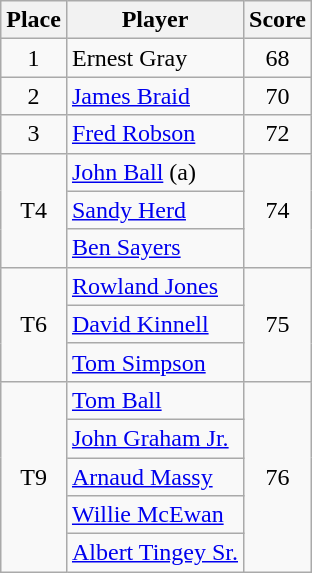<table class=wikitable>
<tr>
<th>Place</th>
<th>Player</th>
<th>Score</th>
</tr>
<tr>
<td align=center>1</td>
<td> Ernest Gray</td>
<td align=center>68</td>
</tr>
<tr>
<td align=center>2</td>
<td> <a href='#'>James Braid</a></td>
<td align=center>70</td>
</tr>
<tr>
<td align=center>3</td>
<td> <a href='#'>Fred Robson</a></td>
<td align=center>72</td>
</tr>
<tr>
<td rowspan=3 align=center>T4</td>
<td> <a href='#'>John Ball</a> (a)</td>
<td rowspan=3 align=center>74</td>
</tr>
<tr>
<td> <a href='#'>Sandy Herd</a></td>
</tr>
<tr>
<td> <a href='#'>Ben Sayers</a></td>
</tr>
<tr>
<td rowspan=3 align=center>T6</td>
<td> <a href='#'>Rowland Jones</a></td>
<td rowspan=3 align=center>75</td>
</tr>
<tr>
<td> <a href='#'>David Kinnell</a></td>
</tr>
<tr>
<td> <a href='#'>Tom Simpson</a></td>
</tr>
<tr>
<td rowspan=5 align=center>T9</td>
<td> <a href='#'>Tom Ball</a></td>
<td rowspan=5 align=center>76</td>
</tr>
<tr>
<td> <a href='#'>John Graham Jr.</a></td>
</tr>
<tr>
<td> <a href='#'>Arnaud Massy</a></td>
</tr>
<tr>
<td> <a href='#'>Willie McEwan</a></td>
</tr>
<tr>
<td> <a href='#'>Albert Tingey Sr.</a></td>
</tr>
</table>
